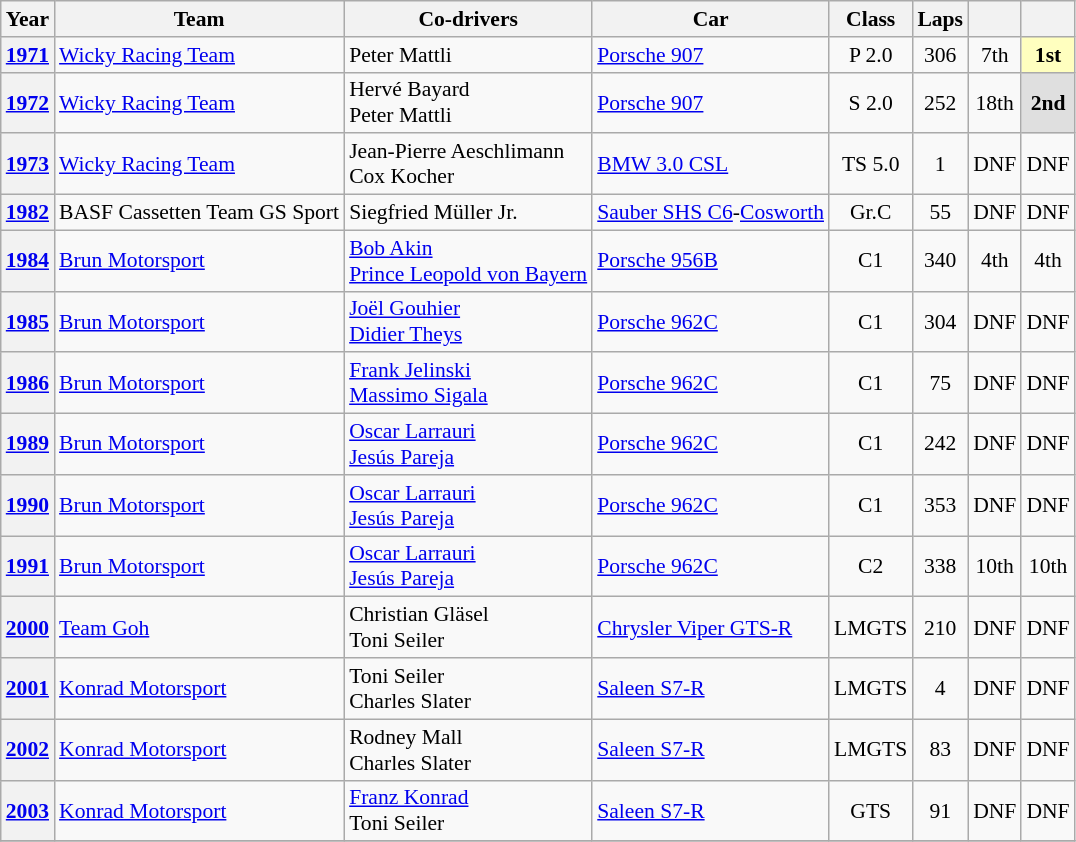<table class="wikitable" style="text-align:center; font-size:90%">
<tr>
<th>Year</th>
<th>Team</th>
<th>Co-drivers</th>
<th>Car</th>
<th>Class</th>
<th>Laps</th>
<th></th>
<th></th>
</tr>
<tr>
<th><a href='#'>1971</a></th>
<td align="left"> <a href='#'>Wicky Racing Team</a></td>
<td align="left"> Peter Mattli</td>
<td align="left"><a href='#'>Porsche 907</a></td>
<td>P 2.0</td>
<td>306</td>
<td>7th</td>
<td style="background:#FFFFBF;"><strong>1st</strong></td>
</tr>
<tr>
<th><a href='#'>1972</a></th>
<td align="left"> <a href='#'>Wicky Racing Team</a></td>
<td align="left"> Hervé Bayard<br> Peter Mattli</td>
<td align="left"><a href='#'>Porsche 907</a></td>
<td>S 2.0</td>
<td>252</td>
<td>18th</td>
<td style="background:#DFDFDF;"><strong>2nd</strong></td>
</tr>
<tr>
<th><a href='#'>1973</a></th>
<td align="left"> <a href='#'>Wicky Racing Team</a></td>
<td align="left"> Jean-Pierre Aeschlimann<br> Cox Kocher</td>
<td align="left"><a href='#'>BMW 3.0 CSL</a></td>
<td>TS 5.0</td>
<td>1</td>
<td>DNF</td>
<td>DNF</td>
</tr>
<tr>
<th><a href='#'>1982</a></th>
<td align="left"> BASF Cassetten Team GS Sport</td>
<td align="left"> Siegfried Müller Jr.</td>
<td align="left"><a href='#'>Sauber SHS C6</a>-<a href='#'>Cosworth</a></td>
<td>Gr.C</td>
<td>55</td>
<td>DNF</td>
<td>DNF</td>
</tr>
<tr>
<th><a href='#'>1984</a></th>
<td align="left"> <a href='#'>Brun Motorsport</a></td>
<td align="left"> <a href='#'>Bob Akin</a><br> <a href='#'>Prince Leopold von Bayern</a></td>
<td align="left"><a href='#'>Porsche 956B</a></td>
<td>C1</td>
<td>340</td>
<td>4th</td>
<td>4th</td>
</tr>
<tr>
<th><a href='#'>1985</a></th>
<td align="left"> <a href='#'>Brun Motorsport</a></td>
<td align="left"> <a href='#'>Joël Gouhier</a><br> <a href='#'>Didier Theys</a></td>
<td align="left"><a href='#'>Porsche 962C</a></td>
<td>C1</td>
<td>304</td>
<td>DNF</td>
<td>DNF</td>
</tr>
<tr>
<th><a href='#'>1986</a></th>
<td align="left"> <a href='#'>Brun Motorsport</a></td>
<td align="left"> <a href='#'>Frank Jelinski</a><br> <a href='#'>Massimo Sigala</a></td>
<td align="left"><a href='#'>Porsche 962C</a></td>
<td>C1</td>
<td>75</td>
<td>DNF</td>
<td>DNF</td>
</tr>
<tr>
<th><a href='#'>1989</a></th>
<td align="left"> <a href='#'>Brun Motorsport</a></td>
<td align="left"> <a href='#'>Oscar Larrauri</a><br> <a href='#'>Jesús Pareja</a></td>
<td align="left"><a href='#'>Porsche 962C</a></td>
<td>C1</td>
<td>242</td>
<td>DNF</td>
<td>DNF</td>
</tr>
<tr>
<th><a href='#'>1990</a></th>
<td align="left"> <a href='#'>Brun Motorsport</a></td>
<td align="left"> <a href='#'>Oscar Larrauri</a><br> <a href='#'>Jesús Pareja</a></td>
<td align="left"><a href='#'>Porsche 962C</a></td>
<td>C1</td>
<td>353</td>
<td>DNF</td>
<td>DNF</td>
</tr>
<tr>
<th><a href='#'>1991</a></th>
<td align="left"> <a href='#'>Brun Motorsport</a></td>
<td align="left"> <a href='#'>Oscar Larrauri</a><br> <a href='#'>Jesús Pareja</a></td>
<td align="left"><a href='#'>Porsche 962C</a></td>
<td>C2</td>
<td>338</td>
<td>10th</td>
<td>10th</td>
</tr>
<tr>
<th><a href='#'>2000</a></th>
<td align="left"> <a href='#'>Team Goh</a></td>
<td align="left"> Christian Gläsel<br> Toni Seiler</td>
<td align="left"><a href='#'>Chrysler Viper GTS-R</a></td>
<td>LMGTS</td>
<td>210</td>
<td>DNF</td>
<td>DNF</td>
</tr>
<tr>
<th><a href='#'>2001</a></th>
<td align="left"> <a href='#'>Konrad Motorsport</a></td>
<td align="left"> Toni Seiler<br> Charles Slater</td>
<td align="left"><a href='#'>Saleen S7-R</a></td>
<td>LMGTS</td>
<td>4</td>
<td>DNF</td>
<td>DNF</td>
</tr>
<tr>
<th><a href='#'>2002</a></th>
<td align="left"> <a href='#'>Konrad Motorsport</a></td>
<td align="left"> Rodney Mall<br> Charles Slater</td>
<td align="left"><a href='#'>Saleen S7-R</a></td>
<td>LMGTS</td>
<td>83</td>
<td>DNF</td>
<td>DNF</td>
</tr>
<tr>
<th><a href='#'>2003</a></th>
<td align="left"> <a href='#'>Konrad Motorsport</a></td>
<td align="left"> <a href='#'>Franz Konrad</a><br> Toni Seiler</td>
<td align="left"><a href='#'>Saleen S7-R</a></td>
<td>GTS</td>
<td>91</td>
<td>DNF</td>
<td>DNF</td>
</tr>
<tr>
</tr>
</table>
